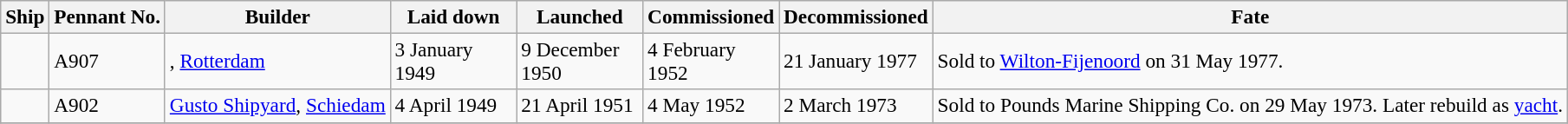<table class="wikitable" style="font-size:97%;">
<tr>
<th>Ship</th>
<th>Pennant No.</th>
<th>Builder</th>
<th width="90">Laid down</th>
<th width="90">Launched</th>
<th width="90">Commissioned</th>
<th width="90">Decommissioned</th>
<th>Fate</th>
</tr>
<tr>
<td></td>
<td>A907</td>
<td>, <a href='#'>Rotterdam</a></td>
<td>3 January 1949</td>
<td>9 December 1950</td>
<td>4 February 1952</td>
<td>21 January 1977</td>
<td>Sold to <a href='#'>Wilton-Fijenoord</a> on 31 May 1977.</td>
</tr>
<tr>
<td></td>
<td>A902</td>
<td><a href='#'>Gusto Shipyard</a>, <a href='#'>Schiedam</a></td>
<td>4 April 1949</td>
<td>21 April 1951</td>
<td>4 May 1952</td>
<td>2 March 1973</td>
<td>Sold to Pounds Marine Shipping Co. on 29 May 1973. Later rebuild as <a href='#'>yacht</a>.</td>
</tr>
<tr>
</tr>
</table>
